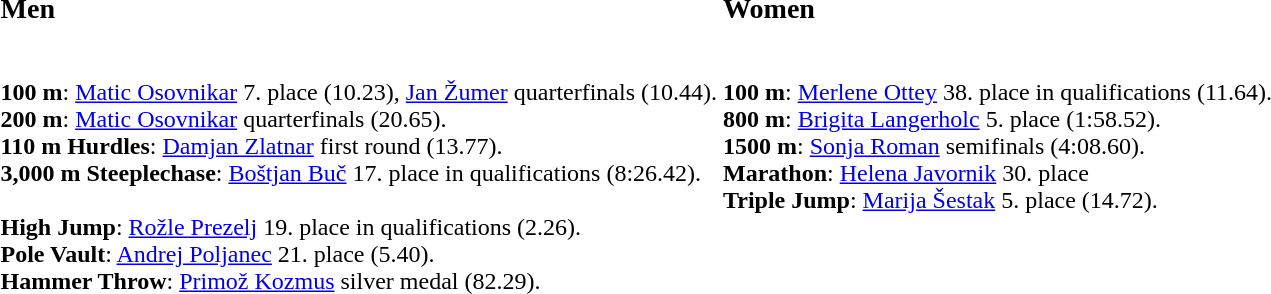<table>
<tr>
<td valign=top><br><h3>Men</h3><br><strong>100 m</strong>: <a href='#'>Matic Osovnikar</a> 7. place (10.23), <a href='#'>Jan Žumer</a> quarterfinals (10.44).
<br><strong>200 m</strong>: <a href='#'>Matic Osovnikar</a> quarterfinals (20.65).
<br><strong>110 m Hurdles</strong>: <a href='#'>Damjan Zlatnar</a> first round (13.77).
<br><strong>3,000 m Steeplechase</strong>: <a href='#'>Boštjan Buč</a> 17. place in qualifications (8:26.42).<br><br><strong>High Jump</strong>: <a href='#'>Rožle Prezelj</a> 19. place in qualifications (2.26). 
<br><strong>Pole Vault</strong>: <a href='#'>Andrej Poljanec</a> 21. place (5.40). 
<br><strong>Hammer Throw</strong>: <a href='#'>Primož Kozmus</a> silver medal (82.29).</td>
<td valign=top><br><h3>Women</h3><br><strong>100 m</strong>: <a href='#'>Merlene Ottey</a> 38. place in qualifications (11.64).
<br><strong>800 m</strong>: <a href='#'>Brigita Langerholc</a> 5. place (1:58.52). 
<br><strong>1500 m</strong>: <a href='#'>Sonja Roman</a> semifinals (4:08.60). 
<br><strong>Marathon</strong>: <a href='#'>Helena Javornik</a> 30. place
<br><strong>Triple Jump</strong>: <a href='#'>Marija Šestak</a> 5. place (14.72).</td>
</tr>
</table>
